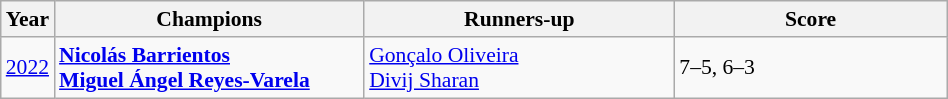<table class="wikitable" style="font-size:90%">
<tr>
<th>Year</th>
<th style="width:200px;">Champions</th>
<th style="width:200px;">Runners-up</th>
<th style="width:175px;">Score</th>
</tr>
<tr>
<td><a href='#'>2022</a></td>
<td> <strong><a href='#'>Nicolás Barrientos</a></strong><br> <strong><a href='#'>Miguel Ángel Reyes-Varela</a></strong></td>
<td> <a href='#'>Gonçalo Oliveira</a><br> <a href='#'>Divij Sharan</a></td>
<td>7–5, 6–3</td>
</tr>
</table>
